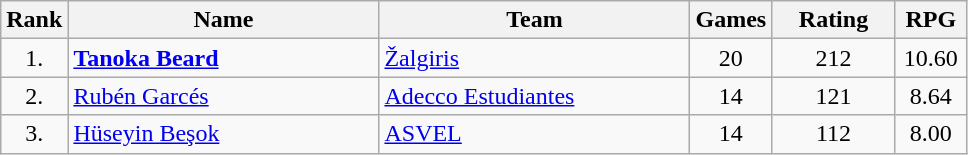<table class="wikitable sortable" style="text-align: center;">
<tr>
<th>Rank</th>
<th width=200>Name</th>
<th width=200>Team</th>
<th>Games</th>
<th width=75>Rating</th>
<th width=40>RPG</th>
</tr>
<tr>
<td>1.</td>
<td align="left"> <strong><a href='#'>Tanoka Beard</a></strong></td>
<td align="left"> <a href='#'>Žalgiris</a></td>
<td>20</td>
<td>212</td>
<td>10.60</td>
</tr>
<tr>
<td>2.</td>
<td align="left"> <a href='#'>Rubén Garcés</a></td>
<td align="left"> <a href='#'>Adecco Estudiantes</a></td>
<td>14</td>
<td>121</td>
<td>8.64</td>
</tr>
<tr>
<td>3.</td>
<td align="left"> <a href='#'>Hüseyin Beşok</a></td>
<td align="left"> <a href='#'>ASVEL</a></td>
<td>14</td>
<td>112</td>
<td>8.00</td>
</tr>
</table>
